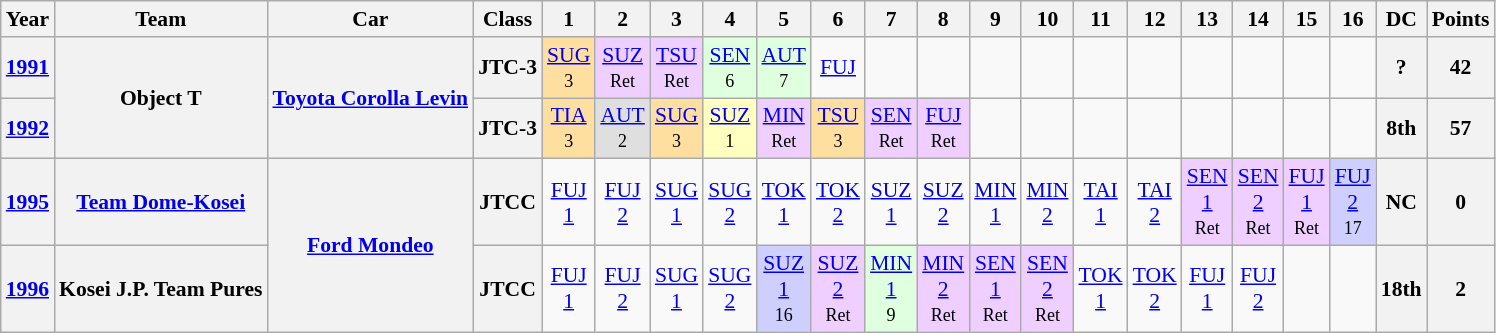<table class="wikitable" style="text-align:center; font-size:90%">
<tr>
<th>Year</th>
<th>Team</th>
<th>Car</th>
<th>Class</th>
<th>1</th>
<th>2</th>
<th>3</th>
<th>4</th>
<th>5</th>
<th>6</th>
<th>7</th>
<th>8</th>
<th>9</th>
<th>10</th>
<th>11</th>
<th>12</th>
<th>13</th>
<th>14</th>
<th>15</th>
<th>16</th>
<th>DC</th>
<th>Points</th>
</tr>
<tr>
<th><a href='#'>1991</a></th>
<th rowspan="2">Object T</th>
<th rowspan="2"><a href='#'>Toyota Corolla Levin</a></th>
<th>JTC-3</th>
<td bgcolor="#FFDF9F"><a href='#'>SUG</a><br><small>3</small></td>
<td bgcolor="#EFCFFF"><a href='#'>SUZ</a><br><small>Ret</small></td>
<td bgcolor="#EFCFFF"><a href='#'>TSU</a><br><small>Ret</small></td>
<td bgcolor="#DFFFDF"><a href='#'>SEN</a><br><small>6</small></td>
<td bgcolor="#DFFFDF"><a href='#'>AUT</a><br><small>7</small></td>
<td><a href='#'>FUJ</a></td>
<td></td>
<td></td>
<td></td>
<td></td>
<td></td>
<td></td>
<td></td>
<td></td>
<td></td>
<td></td>
<th>?</th>
<th>42</th>
</tr>
<tr>
<th><a href='#'>1992</a></th>
<th>JTC-3</th>
<td bgcolor="#FFDF9F"><a href='#'>TIA</a><br><small>3</small></td>
<td bgcolor="#DFDFDF"><a href='#'>AUT</a><br><small>2</small></td>
<td bgcolor="#FFDF9F"><a href='#'>SUG</a><br><small>3</small></td>
<td bgcolor="#FFFFBF"><a href='#'>SUZ</a><br><small>1</small></td>
<td bgcolor="#EFCFFF"><a href='#'>MIN</a><br><small>Ret</small></td>
<td bgcolor="#FFDF9F"><a href='#'>TSU</a><br><small>3</small></td>
<td bgcolor="#EFCFFF"><a href='#'>SEN</a><br><small>Ret</small></td>
<td bgcolor="#EFCFFF"><a href='#'>FUJ</a><br><small>Ret</small></td>
<td></td>
<td></td>
<td></td>
<td></td>
<td></td>
<td></td>
<td></td>
<td></td>
<th>8th</th>
<th>57</th>
</tr>
<tr>
<th><a href='#'>1995</a></th>
<th><a href='#'>Team Dome-Kosei</a></th>
<th rowspan="2"><a href='#'>Ford Mondeo</a></th>
<th>JTCC</th>
<td><a href='#'>FUJ<br>1</a></td>
<td><a href='#'>FUJ<br>2</a></td>
<td><a href='#'>SUG<br>1</a></td>
<td><a href='#'>SUG<br>2</a></td>
<td><a href='#'>TOK<br>1</a></td>
<td><a href='#'>TOK<br>2</a></td>
<td><a href='#'>SUZ<br>1</a></td>
<td><a href='#'>SUZ<br>2</a></td>
<td><a href='#'>MIN<br>1</a></td>
<td><a href='#'>MIN<br>2</a></td>
<td><a href='#'>TAI<br>1</a></td>
<td><a href='#'>TAI<br>2</a></td>
<td bgcolor="#EFCFFF"><a href='#'>SEN<br>1</a><br><small>Ret</small></td>
<td bgcolor="#EFCFFF"><a href='#'>SEN<br>2</a><br><small>Ret</small></td>
<td bgcolor="#EFCFFF"><a href='#'>FUJ<br>1</a><br><small>Ret</small></td>
<td bgcolor="#CFCFFF"><a href='#'>FUJ<br>2</a><br><small>17</small></td>
<th>NC</th>
<th>0</th>
</tr>
<tr>
<th><a href='#'>1996</a></th>
<th>Kosei J.P. Team Pures</th>
<th>JTCC</th>
<td><a href='#'>FUJ<br>1</a></td>
<td><a href='#'>FUJ<br>2</a></td>
<td><a href='#'>SUG<br>1</a></td>
<td><a href='#'>SUG<br>2</a></td>
<td bgcolor="#CFCFFF"><a href='#'>SUZ<br>1</a><br><small>16</small></td>
<td bgcolor="#EFCFFF"><a href='#'>SUZ<br>2</a><br><small>Ret</small></td>
<td bgcolor="#DFFFDF"><a href='#'>MIN<br>1</a><br><small>9</small></td>
<td bgcolor="#EFCFFF"><a href='#'>MIN<br>2</a><br><small>Ret</small></td>
<td bgcolor="#EFCFFF"><a href='#'>SEN<br>1</a><br><small>Ret</small></td>
<td bgcolor="#EFCFFF"><a href='#'>SEN<br>2</a><br><small>Ret</small></td>
<td><a href='#'>TOK<br>1</a></td>
<td><a href='#'>TOK<br>2</a></td>
<td><a href='#'>FUJ<br>1</a></td>
<td><a href='#'>FUJ<br>2</a></td>
<td></td>
<td></td>
<th>18th</th>
<th>2</th>
</tr>
</table>
